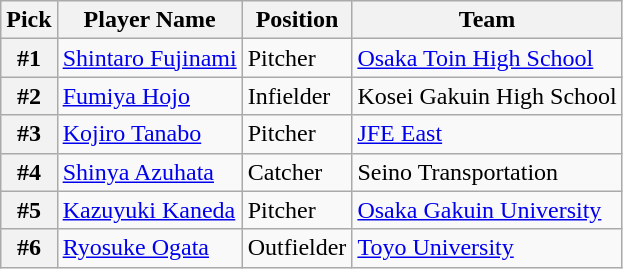<table class="wikitable">
<tr>
<th>Pick</th>
<th>Player Name</th>
<th>Position</th>
<th>Team</th>
</tr>
<tr>
<th>#1</th>
<td><a href='#'>Shintaro Fujinami</a></td>
<td>Pitcher</td>
<td><a href='#'>Osaka Toin High School</a></td>
</tr>
<tr>
<th>#2</th>
<td><a href='#'>Fumiya Hojo</a></td>
<td>Infielder</td>
<td>Kosei Gakuin High School</td>
</tr>
<tr>
<th>#3</th>
<td><a href='#'>Kojiro Tanabo</a></td>
<td>Pitcher</td>
<td><a href='#'>JFE East</a></td>
</tr>
<tr>
<th>#4</th>
<td><a href='#'>Shinya Azuhata</a></td>
<td>Catcher</td>
<td>Seino Transportation</td>
</tr>
<tr>
<th>#5</th>
<td><a href='#'>Kazuyuki Kaneda</a></td>
<td>Pitcher</td>
<td><a href='#'>Osaka Gakuin University</a></td>
</tr>
<tr>
<th>#6</th>
<td><a href='#'>Ryosuke Ogata</a></td>
<td>Outfielder</td>
<td><a href='#'>Toyo University</a></td>
</tr>
</table>
